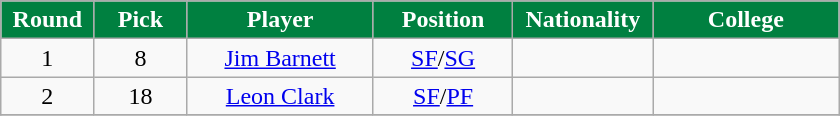<table class="wikitable sortable sortable">
<tr>
<th style="background:#008040; color:white" width="10%">Round</th>
<th style="background:#008040; color:white" width="10%">Pick</th>
<th style="background:#008040; color:white" width="20%">Player</th>
<th style="background:#008040; color:white" width="15%">Position</th>
<th style="background:#008040; color:white" width="15%">Nationality</th>
<th style="background:#008040; color:white" width="20%">College</th>
</tr>
<tr style="text-align: center">
<td>1</td>
<td>8</td>
<td><a href='#'>Jim Barnett</a></td>
<td><a href='#'>SF</a>/<a href='#'>SG</a></td>
<td></td>
<td></td>
</tr>
<tr style="text-align: center">
<td>2</td>
<td>18</td>
<td><a href='#'>Leon Clark</a></td>
<td><a href='#'>SF</a>/<a href='#'>PF</a></td>
<td></td>
<td></td>
</tr>
<tr>
</tr>
</table>
